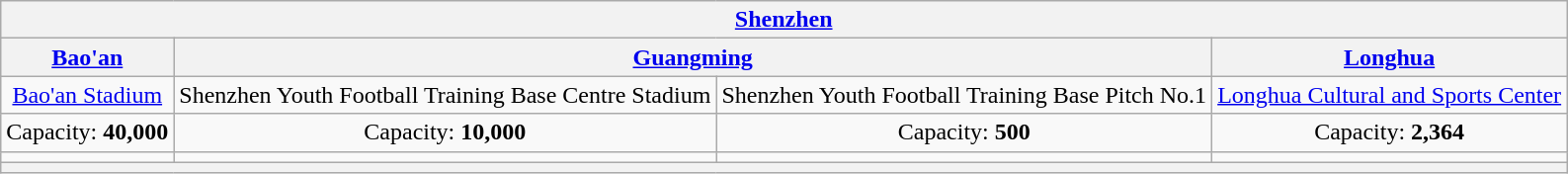<table class="wikitable" style="text-align:center">
<tr>
<th colspan=4><a href='#'>Shenzhen</a></th>
</tr>
<tr>
<th><a href='#'>Bao'an</a></th>
<th colspan=2><a href='#'>Guangming</a></th>
<th><a href='#'>Longhua</a></th>
</tr>
<tr>
<td><a href='#'>Bao'an Stadium</a></td>
<td>Shenzhen Youth Football Training Base Centre Stadium</td>
<td>Shenzhen Youth Football Training Base Pitch No.1</td>
<td><a href='#'>Longhua Cultural and Sports Center</a></td>
</tr>
<tr>
<td>Capacity: <strong>40,000</strong></td>
<td>Capacity: <strong>10,000</strong></td>
<td>Capacity: <strong>500</strong></td>
<td>Capacity: <strong>2,364</strong></td>
</tr>
<tr>
<td></td>
<td></td>
<td></td>
<td></td>
</tr>
<tr>
<th colspan="4" rowspan="4"></th>
</tr>
</table>
